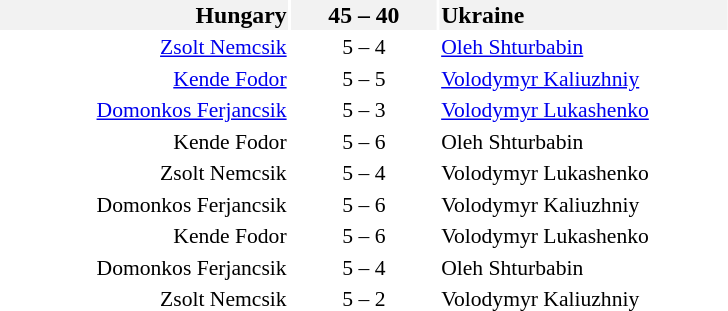<table style="font-size:90%">
<tr style="font-size:110%; background:#f2f2f2">
<td style="width:12em" align=right><strong>Hungary</strong> </td>
<td style="width:6em" align=center><strong>45 – 40</strong></td>
<td style="width:12em"> <strong>Ukraine</strong></td>
</tr>
<tr>
<td align=right><a href='#'>Zsolt Nemcsik</a></td>
<td align=center>5 – 4</td>
<td><a href='#'>Oleh Shturbabin</a></td>
</tr>
<tr>
<td align=right><a href='#'>Kende Fodor</a></td>
<td align=center>5 – 5</td>
<td><a href='#'>Volodymyr Kaliuzhniy</a></td>
</tr>
<tr>
<td align=right><a href='#'>Domonkos Ferjancsik</a></td>
<td align=center>5 – 3</td>
<td><a href='#'>Volodymyr Lukashenko</a></td>
</tr>
<tr>
<td align=right>Kende Fodor</td>
<td align=center>5 – 6</td>
<td>Oleh Shturbabin</td>
</tr>
<tr>
<td align=right>Zsolt Nemcsik</td>
<td align=center>5 – 4</td>
<td>Volodymyr Lukashenko</td>
</tr>
<tr>
<td align=right>Domonkos Ferjancsik</td>
<td align=center>5 – 6</td>
<td>Volodymyr Kaliuzhniy</td>
</tr>
<tr>
<td align=right>Kende Fodor</td>
<td align=center>5 – 6</td>
<td>Volodymyr Lukashenko</td>
</tr>
<tr>
<td align=right>Domonkos Ferjancsik</td>
<td align=center>5 – 4</td>
<td>Oleh Shturbabin</td>
</tr>
<tr>
<td align=right>Zsolt Nemcsik</td>
<td align=center>5 – 2</td>
<td>Volodymyr Kaliuzhniy</td>
</tr>
</table>
